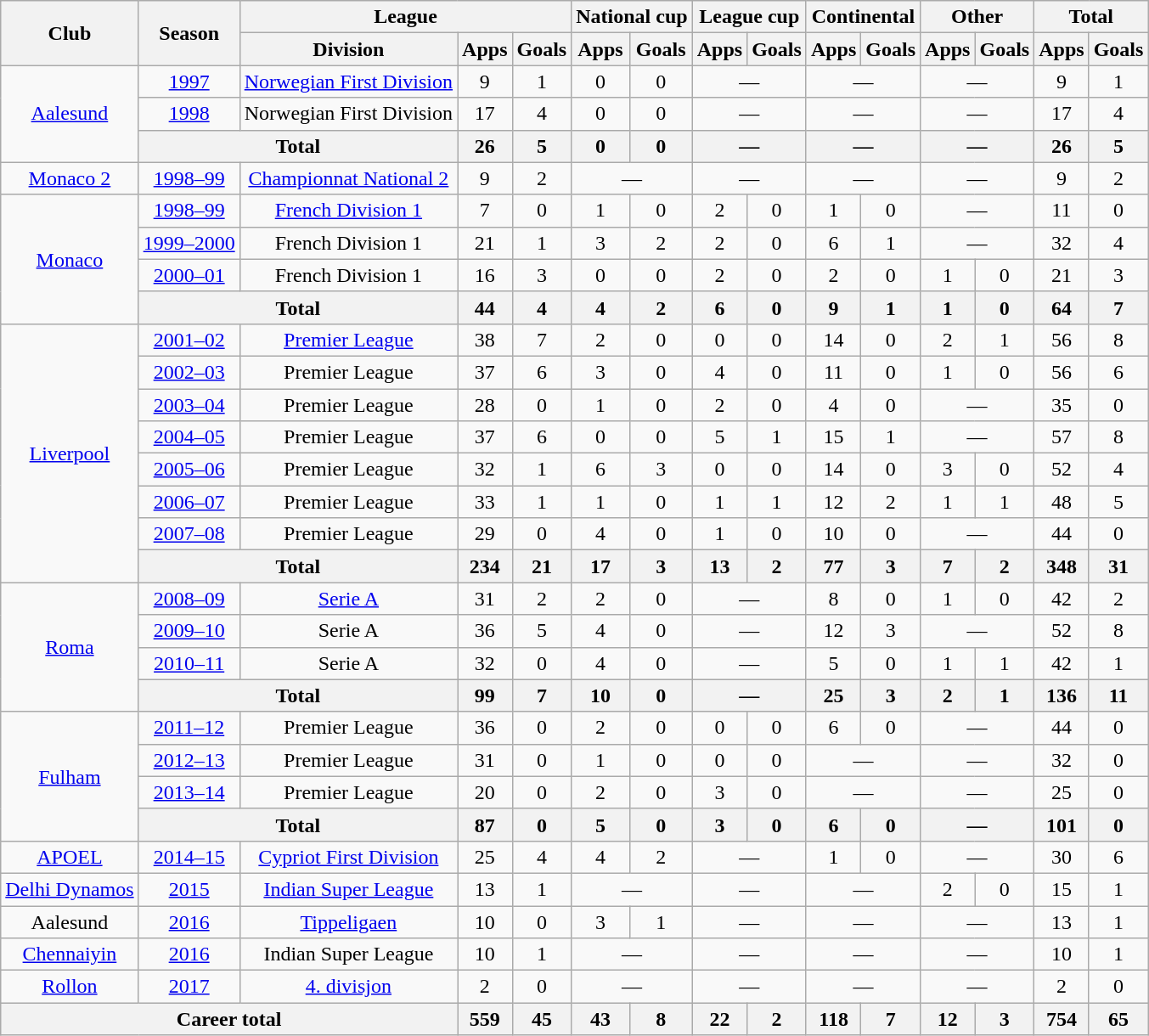<table class="wikitable" style="text-align:center">
<tr>
<th rowspan="2">Club</th>
<th rowspan="2">Season</th>
<th colspan="3">League</th>
<th colspan="2">National cup</th>
<th colspan="2">League cup</th>
<th colspan="2">Continental</th>
<th colspan="2">Other</th>
<th colspan="2">Total</th>
</tr>
<tr>
<th>Division</th>
<th>Apps</th>
<th>Goals</th>
<th>Apps</th>
<th>Goals</th>
<th>Apps</th>
<th>Goals</th>
<th>Apps</th>
<th>Goals</th>
<th>Apps</th>
<th>Goals</th>
<th>Apps</th>
<th>Goals</th>
</tr>
<tr>
<td rowspan="3"><a href='#'>Aalesund</a></td>
<td><a href='#'>1997</a></td>
<td><a href='#'>Norwegian First Division</a></td>
<td>9</td>
<td>1</td>
<td>0</td>
<td>0</td>
<td colspan="2">—</td>
<td colspan="2">—</td>
<td colspan="2">—</td>
<td>9</td>
<td>1</td>
</tr>
<tr>
<td><a href='#'>1998</a></td>
<td>Norwegian First Division</td>
<td>17</td>
<td>4</td>
<td>0</td>
<td>0</td>
<td colspan="2">—</td>
<td colspan="2">—</td>
<td colspan="2">—</td>
<td>17</td>
<td>4</td>
</tr>
<tr>
<th colspan="2">Total</th>
<th>26</th>
<th>5</th>
<th>0</th>
<th>0</th>
<th colspan="2">—</th>
<th colspan="2">—</th>
<th colspan="2">—</th>
<th>26</th>
<th>5</th>
</tr>
<tr>
<td><a href='#'>Monaco 2</a></td>
<td><a href='#'>1998–99</a></td>
<td><a href='#'>Championnat National 2</a></td>
<td>9</td>
<td>2</td>
<td colspan="2">—</td>
<td colspan="2">—</td>
<td colspan="2">—</td>
<td colspan="2">—</td>
<td>9</td>
<td>2</td>
</tr>
<tr>
<td rowspan="4"><a href='#'>Monaco</a></td>
<td><a href='#'>1998–99</a></td>
<td><a href='#'>French Division 1</a></td>
<td>7</td>
<td>0</td>
<td>1</td>
<td>0</td>
<td>2</td>
<td>0</td>
<td>1</td>
<td>0</td>
<td colspan="2">—</td>
<td>11</td>
<td>0</td>
</tr>
<tr>
<td><a href='#'>1999–2000</a></td>
<td>French Division 1</td>
<td>21</td>
<td>1</td>
<td>3</td>
<td>2</td>
<td>2</td>
<td>0</td>
<td>6</td>
<td>1</td>
<td colspan="2">—</td>
<td>32</td>
<td>4</td>
</tr>
<tr>
<td><a href='#'>2000–01</a></td>
<td>French Division 1</td>
<td>16</td>
<td>3</td>
<td>0</td>
<td>0</td>
<td>2</td>
<td>0</td>
<td>2</td>
<td>0</td>
<td>1</td>
<td>0</td>
<td>21</td>
<td>3</td>
</tr>
<tr>
<th colspan="2">Total</th>
<th>44</th>
<th>4</th>
<th>4</th>
<th>2</th>
<th>6</th>
<th>0</th>
<th>9</th>
<th>1</th>
<th>1</th>
<th>0</th>
<th>64</th>
<th>7</th>
</tr>
<tr>
<td rowspan="8"><a href='#'>Liverpool</a></td>
<td><a href='#'>2001–02</a></td>
<td><a href='#'>Premier League</a></td>
<td>38</td>
<td>7</td>
<td>2</td>
<td>0</td>
<td>0</td>
<td>0</td>
<td>14</td>
<td>0</td>
<td>2</td>
<td>1</td>
<td>56</td>
<td>8</td>
</tr>
<tr>
<td><a href='#'>2002–03</a></td>
<td>Premier League</td>
<td>37</td>
<td>6</td>
<td>3</td>
<td>0</td>
<td>4</td>
<td>0</td>
<td>11</td>
<td>0</td>
<td>1</td>
<td>0</td>
<td>56</td>
<td>6</td>
</tr>
<tr>
<td><a href='#'>2003–04</a></td>
<td>Premier League</td>
<td>28</td>
<td>0</td>
<td>1</td>
<td>0</td>
<td>2</td>
<td>0</td>
<td>4</td>
<td>0</td>
<td colspan="2">—</td>
<td>35</td>
<td>0</td>
</tr>
<tr>
<td><a href='#'>2004–05</a></td>
<td>Premier League</td>
<td>37</td>
<td>6</td>
<td>0</td>
<td>0</td>
<td>5</td>
<td>1</td>
<td>15</td>
<td>1</td>
<td colspan="2">—</td>
<td>57</td>
<td>8</td>
</tr>
<tr>
<td><a href='#'>2005–06</a></td>
<td>Premier League</td>
<td>32</td>
<td>1</td>
<td>6</td>
<td>3</td>
<td>0</td>
<td>0</td>
<td>14</td>
<td>0</td>
<td>3</td>
<td>0</td>
<td>52</td>
<td>4</td>
</tr>
<tr>
<td><a href='#'>2006–07</a></td>
<td>Premier League</td>
<td>33</td>
<td>1</td>
<td>1</td>
<td>0</td>
<td>1</td>
<td>1</td>
<td>12</td>
<td>2</td>
<td>1</td>
<td>1</td>
<td>48</td>
<td>5</td>
</tr>
<tr>
<td><a href='#'>2007–08</a></td>
<td>Premier League</td>
<td>29</td>
<td>0</td>
<td>4</td>
<td>0</td>
<td>1</td>
<td>0</td>
<td>10</td>
<td>0</td>
<td colspan="2">—</td>
<td>44</td>
<td>0</td>
</tr>
<tr>
<th colspan="2">Total</th>
<th>234</th>
<th>21</th>
<th>17</th>
<th>3</th>
<th>13</th>
<th>2</th>
<th>77</th>
<th>3</th>
<th>7</th>
<th>2</th>
<th>348</th>
<th>31</th>
</tr>
<tr>
<td rowspan="4"><a href='#'>Roma</a></td>
<td><a href='#'>2008–09</a></td>
<td><a href='#'>Serie A</a></td>
<td>31</td>
<td>2</td>
<td>2</td>
<td>0</td>
<td colspan="2">—</td>
<td>8</td>
<td>0</td>
<td>1</td>
<td>0</td>
<td>42</td>
<td>2</td>
</tr>
<tr>
<td><a href='#'>2009–10</a></td>
<td>Serie A</td>
<td>36</td>
<td>5</td>
<td>4</td>
<td>0</td>
<td colspan="2">—</td>
<td>12</td>
<td>3</td>
<td colspan="2">—</td>
<td>52</td>
<td>8</td>
</tr>
<tr>
<td><a href='#'>2010–11</a></td>
<td>Serie A</td>
<td>32</td>
<td>0</td>
<td>4</td>
<td>0</td>
<td colspan="2">—</td>
<td>5</td>
<td>0</td>
<td>1</td>
<td>1</td>
<td>42</td>
<td>1</td>
</tr>
<tr>
<th colspan="2">Total</th>
<th>99</th>
<th>7</th>
<th>10</th>
<th>0</th>
<th colspan="2">—</th>
<th>25</th>
<th>3</th>
<th>2</th>
<th>1</th>
<th>136</th>
<th>11</th>
</tr>
<tr>
<td rowspan="4"><a href='#'>Fulham</a></td>
<td><a href='#'>2011–12</a></td>
<td>Premier League</td>
<td>36</td>
<td>0</td>
<td>2</td>
<td>0</td>
<td>0</td>
<td>0</td>
<td>6</td>
<td>0</td>
<td colspan="2">—</td>
<td>44</td>
<td>0</td>
</tr>
<tr>
<td><a href='#'>2012–13</a></td>
<td>Premier League</td>
<td>31</td>
<td>0</td>
<td>1</td>
<td>0</td>
<td>0</td>
<td>0</td>
<td colspan="2">—</td>
<td colspan="2">—</td>
<td>32</td>
<td>0</td>
</tr>
<tr>
<td><a href='#'>2013–14</a></td>
<td>Premier League</td>
<td>20</td>
<td>0</td>
<td>2</td>
<td>0</td>
<td>3</td>
<td>0</td>
<td colspan="2">—</td>
<td colspan="2">—</td>
<td>25</td>
<td>0</td>
</tr>
<tr>
<th colspan="2">Total</th>
<th>87</th>
<th>0</th>
<th>5</th>
<th>0</th>
<th>3</th>
<th>0</th>
<th>6</th>
<th>0</th>
<th colspan="2">—</th>
<th>101</th>
<th>0</th>
</tr>
<tr>
<td><a href='#'>APOEL</a></td>
<td><a href='#'>2014–15</a></td>
<td><a href='#'>Cypriot First Division</a></td>
<td>25</td>
<td>4</td>
<td>4</td>
<td>2</td>
<td colspan="2">—</td>
<td>1</td>
<td>0</td>
<td colspan="2">—</td>
<td>30</td>
<td>6</td>
</tr>
<tr>
<td><a href='#'>Delhi Dynamos</a></td>
<td><a href='#'>2015</a></td>
<td><a href='#'>Indian Super League</a></td>
<td>13</td>
<td>1</td>
<td colspan="2">—</td>
<td colspan="2">—</td>
<td colspan="2">—</td>
<td>2</td>
<td>0</td>
<td>15</td>
<td>1</td>
</tr>
<tr>
<td>Aalesund</td>
<td><a href='#'>2016</a></td>
<td><a href='#'>Tippeligaen</a></td>
<td>10</td>
<td>0</td>
<td>3</td>
<td>1</td>
<td colspan="2">—</td>
<td colspan="2">—</td>
<td colspan="2">—</td>
<td>13</td>
<td>1</td>
</tr>
<tr>
<td><a href='#'>Chennaiyin</a></td>
<td><a href='#'>2016</a></td>
<td>Indian Super League</td>
<td>10</td>
<td>1</td>
<td colspan="2">—</td>
<td colspan="2">—</td>
<td colspan="2">—</td>
<td colspan="2">—</td>
<td>10</td>
<td>1</td>
</tr>
<tr>
<td><a href='#'>Rollon</a></td>
<td><a href='#'>2017</a></td>
<td><a href='#'>4. divisjon</a></td>
<td>2</td>
<td>0</td>
<td colspan="2">—</td>
<td colspan="2">—</td>
<td colspan="2">—</td>
<td colspan="2">—</td>
<td>2</td>
<td>0</td>
</tr>
<tr>
<th colspan="3">Career total</th>
<th>559</th>
<th>45</th>
<th>43</th>
<th>8</th>
<th>22</th>
<th>2</th>
<th>118</th>
<th>7</th>
<th>12</th>
<th>3</th>
<th>754</th>
<th>65</th>
</tr>
</table>
